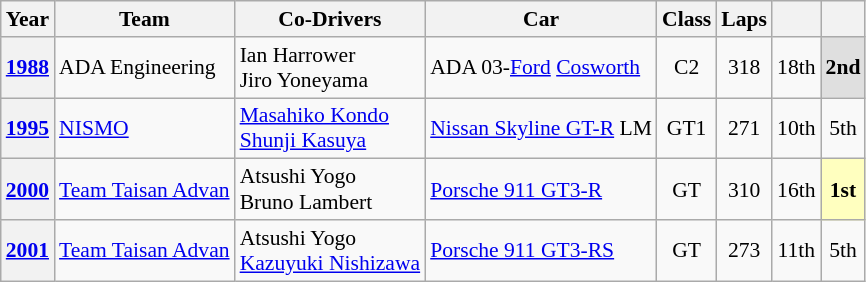<table class="wikitable" style="text-align:center; font-size:90%">
<tr>
<th>Year</th>
<th>Team</th>
<th>Co-Drivers</th>
<th>Car</th>
<th>Class</th>
<th>Laps</th>
<th></th>
<th></th>
</tr>
<tr>
<th><a href='#'>1988</a></th>
<td align="left"> ADA Engineering</td>
<td align="left"> Ian Harrower<br> Jiro Yoneyama</td>
<td align="left">ADA 03-<a href='#'>Ford</a> <a href='#'>Cosworth</a></td>
<td>C2</td>
<td>318</td>
<td>18th</td>
<td style="background:#DFDFDF;"><strong>2nd</strong></td>
</tr>
<tr>
<th><a href='#'>1995</a></th>
<td align="left"> <a href='#'>NISMO</a></td>
<td align="left"> <a href='#'>Masahiko Kondo</a><br> <a href='#'>Shunji Kasuya</a></td>
<td align="left"><a href='#'>Nissan Skyline GT-R</a> LM</td>
<td>GT1</td>
<td>271</td>
<td>10th</td>
<td>5th</td>
</tr>
<tr>
<th><a href='#'>2000</a></th>
<td align="left"> <a href='#'>Team Taisan Advan</a></td>
<td align="left"> Atsushi Yogo<br> Bruno Lambert</td>
<td align="left"><a href='#'>Porsche 911 GT3-R</a></td>
<td>GT</td>
<td>310</td>
<td>16th</td>
<td style="background:#FFFFBF;"><strong>1st</strong></td>
</tr>
<tr>
<th><a href='#'>2001</a></th>
<td align="left"> <a href='#'>Team Taisan Advan</a></td>
<td align="left"> Atsushi Yogo<br> <a href='#'>Kazuyuki Nishizawa</a></td>
<td align="left"><a href='#'>Porsche 911 GT3-RS</a></td>
<td>GT</td>
<td>273</td>
<td>11th</td>
<td>5th</td>
</tr>
</table>
